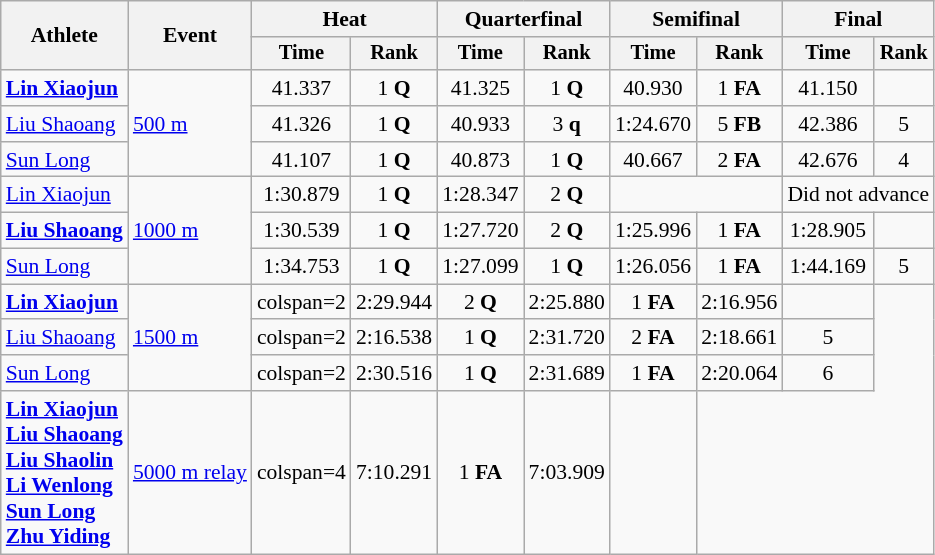<table class="wikitable" style="font-size:90%">
<tr>
<th rowspan=2>Athlete</th>
<th rowspan=2>Event</th>
<th colspan=2>Heat</th>
<th colspan=2>Quarterfinal</th>
<th colspan=2>Semifinal</th>
<th colspan=2>Final</th>
</tr>
<tr style="font-size:95%">
<th>Time</th>
<th>Rank</th>
<th>Time</th>
<th>Rank</th>
<th>Time</th>
<th>Rank</th>
<th>Time</th>
<th>Rank</th>
</tr>
<tr align=center>
<td align=left><strong><a href='#'>Lin Xiaojun</a></strong></td>
<td align=left rowspan=3><a href='#'>500 m</a></td>
<td>41.337</td>
<td>1 <strong>Q</strong></td>
<td>41.325</td>
<td>1 <strong>Q</strong></td>
<td>40.930</td>
<td>1 <strong>FA</strong></td>
<td>41.150</td>
<td></td>
</tr>
<tr align=center>
<td align=left><a href='#'>Liu Shaoang</a></td>
<td>41.326</td>
<td>1 <strong>Q</strong></td>
<td>40.933</td>
<td>3 <strong>q</strong></td>
<td>1:24.670</td>
<td>5 <strong>FB</strong></td>
<td>42.386</td>
<td>5</td>
</tr>
<tr align=center>
<td align=left><a href='#'>Sun Long</a></td>
<td>41.107</td>
<td>1 <strong>Q</strong></td>
<td>40.873</td>
<td>1 <strong>Q</strong></td>
<td>40.667</td>
<td>2 <strong>FA</strong></td>
<td>42.676</td>
<td>4</td>
</tr>
<tr align=center>
<td align=left><a href='#'>Lin Xiaojun</a></td>
<td align=left rowspan=3><a href='#'>1000 m</a></td>
<td>1:30.879</td>
<td>1 <strong>Q</strong></td>
<td>1:28.347</td>
<td>2 <strong>Q</strong></td>
<td colspan=2></td>
<td colspan=2>Did not advance</td>
</tr>
<tr align=center>
<td align=left><strong><a href='#'>Liu Shaoang</a></strong></td>
<td>1:30.539</td>
<td>1 <strong>Q</strong></td>
<td>1:27.720</td>
<td>2 <strong>Q</strong></td>
<td>1:25.996</td>
<td>1 <strong>FA</strong></td>
<td>1:28.905</td>
<td></td>
</tr>
<tr align=center>
<td align=left><a href='#'>Sun Long</a></td>
<td>1:34.753</td>
<td>1 <strong>Q</strong></td>
<td>1:27.099</td>
<td>1 <strong>Q</strong></td>
<td>1:26.056</td>
<td>1 <strong>FA</strong></td>
<td>1:44.169</td>
<td>5</td>
</tr>
<tr align=center>
<td align=left><strong><a href='#'>Lin Xiaojun</a></strong></td>
<td align=left rowspan=3><a href='#'>1500 m</a></td>
<td>colspan=2 </td>
<td>2:29.944</td>
<td>2 <strong>Q</strong></td>
<td>2:25.880</td>
<td>1 <strong>FA</strong></td>
<td>2:16.956</td>
<td></td>
</tr>
<tr align=center>
<td align=left><a href='#'>Liu Shaoang</a></td>
<td>colspan=2 </td>
<td>2:16.538</td>
<td>1 <strong>Q</strong></td>
<td>2:31.720</td>
<td>2 <strong>FA</strong></td>
<td>2:18.661</td>
<td>5</td>
</tr>
<tr align=center>
<td align=left><a href='#'>Sun Long</a></td>
<td>colspan=2 </td>
<td>2:30.516</td>
<td>1 <strong>Q</strong></td>
<td>2:31.689</td>
<td>1 <strong>FA</strong></td>
<td>2:20.064</td>
<td>6</td>
</tr>
<tr align=center>
<td align=left><strong><a href='#'>Lin Xiaojun</a><br><a href='#'>Liu Shaoang</a><br><a href='#'>Liu Shaolin</a><br><a href='#'>Li Wenlong</a><br><a href='#'>Sun Long</a><br><a href='#'>Zhu Yiding</a></strong></td>
<td align=left><a href='#'>5000 m relay</a></td>
<td>colspan=4 </td>
<td>7:10.291</td>
<td>1 <strong>FA</strong></td>
<td>7:03.909</td>
<td></td>
</tr>
</table>
